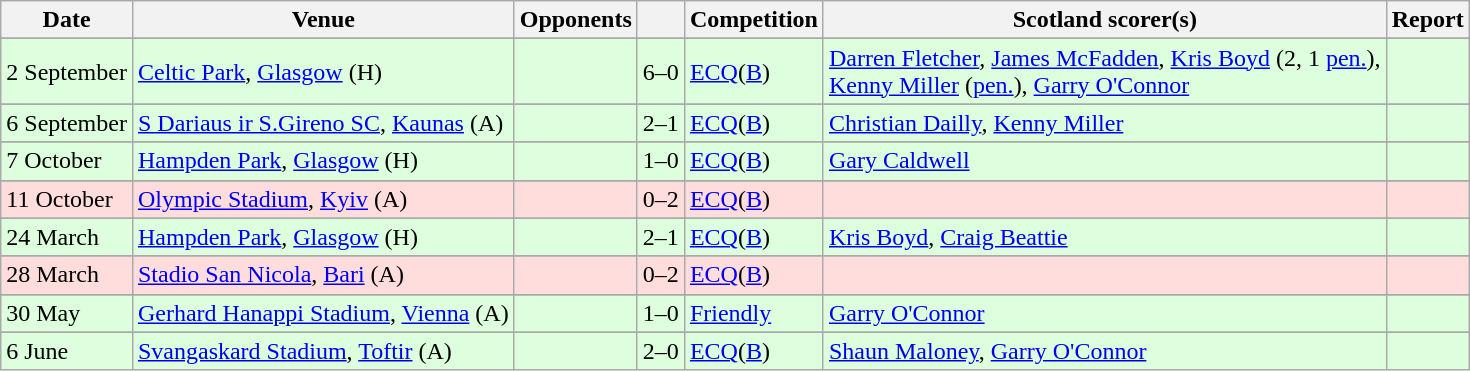<table class="wikitable">
<tr>
<th>Date</th>
<th>Venue</th>
<th>Opponents</th>
<th></th>
<th>Competition</th>
<th>Scotland scorer(s)</th>
<th>Report</th>
</tr>
<tr>
</tr>
<tr bgcolor=#ddffdd>
<td>2 September</td>
<td><a href='#'>Celtic Park</a>, <a href='#'>Glasgow</a> (H)</td>
<td></td>
<td align=center>6–0</td>
<td><a href='#'>ECQ</a>(<a href='#'>B</a>)</td>
<td><a href='#'>Darren Fletcher</a>, <a href='#'>James McFadden</a>, <a href='#'>Kris Boyd</a> (2, 1 <a href='#'>pen.</a>),<br> <a href='#'>Kenny Miller</a> (<a href='#'>pen.</a>), <a href='#'>Garry O'Connor</a></td>
<td></td>
</tr>
<tr>
</tr>
<tr bgcolor=#ddffdd>
<td>6 September</td>
<td><a href='#'>S Dariaus ir S.Gireno SC</a>, <a href='#'>Kaunas</a> (A)</td>
<td></td>
<td align=center>2–1</td>
<td><a href='#'>ECQ</a>(<a href='#'>B</a>)</td>
<td><a href='#'>Christian Dailly</a>, <a href='#'>Kenny Miller</a></td>
<td></td>
</tr>
<tr>
</tr>
<tr bgcolor=#ddffdd>
<td>7 October</td>
<td><a href='#'>Hampden Park</a>, <a href='#'>Glasgow</a> (H)</td>
<td></td>
<td align=center>1–0</td>
<td><a href='#'>ECQ</a>(<a href='#'>B</a>)</td>
<td><a href='#'>Gary Caldwell</a></td>
<td></td>
</tr>
<tr>
</tr>
<tr bgcolor=#ffdddd>
<td>11 October</td>
<td><a href='#'>Olympic Stadium</a>, <a href='#'>Kyiv</a> (A)</td>
<td></td>
<td align=center>0–2</td>
<td><a href='#'>ECQ</a>(<a href='#'>B</a>)</td>
<td></td>
<td></td>
</tr>
<tr>
</tr>
<tr bgcolor=#ddffdd>
<td>24 March</td>
<td><a href='#'>Hampden Park</a>, <a href='#'>Glasgow</a> (H)</td>
<td></td>
<td align=center>2–1</td>
<td><a href='#'>ECQ</a>(<a href='#'>B</a>)</td>
<td><a href='#'>Kris Boyd</a>, <a href='#'>Craig Beattie</a></td>
<td></td>
</tr>
<tr>
</tr>
<tr bgcolor=#ffdddd>
<td>28 March</td>
<td><a href='#'>Stadio San Nicola</a>, <a href='#'>Bari</a> (A)</td>
<td></td>
<td align=center>0–2</td>
<td><a href='#'>ECQ</a>(<a href='#'>B</a>)</td>
<td></td>
<td></td>
</tr>
<tr>
</tr>
<tr bgcolor=#ddffdd>
<td>30 May</td>
<td><a href='#'>Gerhard Hanappi Stadium</a>, <a href='#'>Vienna</a> (A)</td>
<td></td>
<td align=center>1–0</td>
<td><a href='#'>Friendly</a></td>
<td><a href='#'>Garry O'Connor</a></td>
<td></td>
</tr>
<tr>
</tr>
<tr bgcolor=#ddffdd>
<td>6 June</td>
<td><a href='#'>Svangaskard Stadium</a>, <a href='#'>Toftir</a> (A)</td>
<td></td>
<td align=center>2–0</td>
<td><a href='#'>ECQ</a>(<a href='#'>B</a>)</td>
<td><a href='#'>Shaun Maloney</a>, <a href='#'>Garry O'Connor</a></td>
<td></td>
</tr>
</table>
